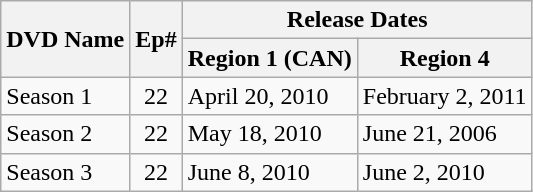<table class="wikitable">
<tr>
<th rowspan="2">DVD Name</th>
<th rowspan="2">Ep#</th>
<th colspan="2">Release Dates</th>
</tr>
<tr>
<th>Region 1 (CAN)</th>
<th>Region 4</th>
</tr>
<tr>
<td>Season 1</td>
<td style="text-align:center;">22</td>
<td>April 20, 2010</td>
<td>February 2, 2011</td>
</tr>
<tr>
<td>Season 2</td>
<td style="text-align:center;">22</td>
<td>May 18, 2010</td>
<td>June 21, 2006</td>
</tr>
<tr>
<td>Season 3</td>
<td style="text-align:center;">22</td>
<td>June 8, 2010</td>
<td>June 2, 2010</td>
</tr>
</table>
